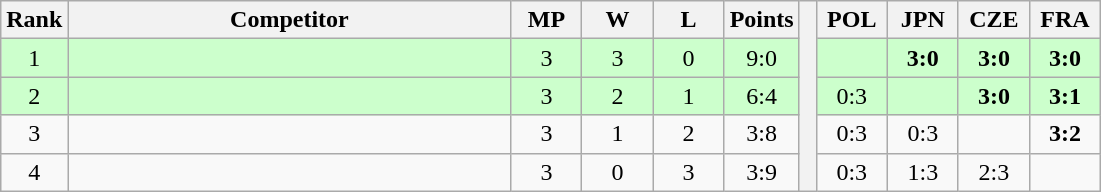<table class="wikitable" style="text-align:center">
<tr>
<th>Rank</th>
<th style="width:18em">Competitor</th>
<th style="width:2.5em">MP</th>
<th style="width:2.5em">W</th>
<th style="width:2.5em">L</th>
<th>Points</th>
<th rowspan="5"> </th>
<th style="width:2.5em">POL</th>
<th style="width:2.5em">JPN</th>
<th style="width:2.5em">CZE</th>
<th style="width:2.5em">FRA</th>
</tr>
<tr style="background:#cfc;">
<td>1</td>
<td style="text-align:left"></td>
<td>3</td>
<td>3</td>
<td>0</td>
<td>9:0</td>
<td></td>
<td><strong>3:0</strong></td>
<td><strong>3:0</strong></td>
<td><strong>3:0</strong></td>
</tr>
<tr style="background:#cfc;">
<td>2</td>
<td style="text-align:left"></td>
<td>3</td>
<td>2</td>
<td>1</td>
<td>6:4</td>
<td>0:3</td>
<td></td>
<td><strong>3:0</strong></td>
<td><strong>3:1</strong></td>
</tr>
<tr>
<td>3</td>
<td style="text-align:left"></td>
<td>3</td>
<td>1</td>
<td>2</td>
<td>3:8</td>
<td>0:3</td>
<td>0:3</td>
<td></td>
<td><strong>3:2</strong></td>
</tr>
<tr>
<td>4</td>
<td style="text-align:left"></td>
<td>3</td>
<td>0</td>
<td>3</td>
<td>3:9</td>
<td>0:3</td>
<td>1:3</td>
<td>2:3</td>
<td></td>
</tr>
</table>
